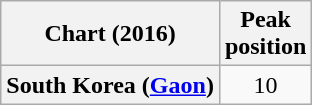<table class="wikitable plainrowheaders" style="text-align:center">
<tr>
<th scope="col">Chart (2016)</th>
<th scope="col">Peak<br>position</th>
</tr>
<tr>
<th scope="row">South Korea (<a href='#'>Gaon</a>)</th>
<td>10</td>
</tr>
</table>
